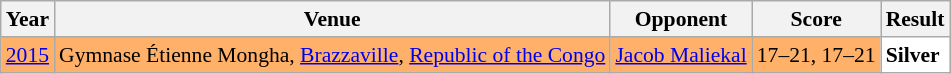<table class="sortable wikitable" style="font-size: 90%;">
<tr>
<th>Year</th>
<th>Venue</th>
<th>Opponent</th>
<th>Score</th>
<th>Result</th>
</tr>
<tr style="background:#FFB069">
<td align="center"><a href='#'>2015</a></td>
<td align="left">Gymnase Étienne Mongha, <a href='#'>Brazzaville</a>, <a href='#'>Republic of the Congo</a></td>
<td align="left"> <a href='#'>Jacob Maliekal</a></td>
<td align="left">17–21, 17–21</td>
<td style="text-align:left; background:white"> <strong>Silver</strong></td>
</tr>
</table>
